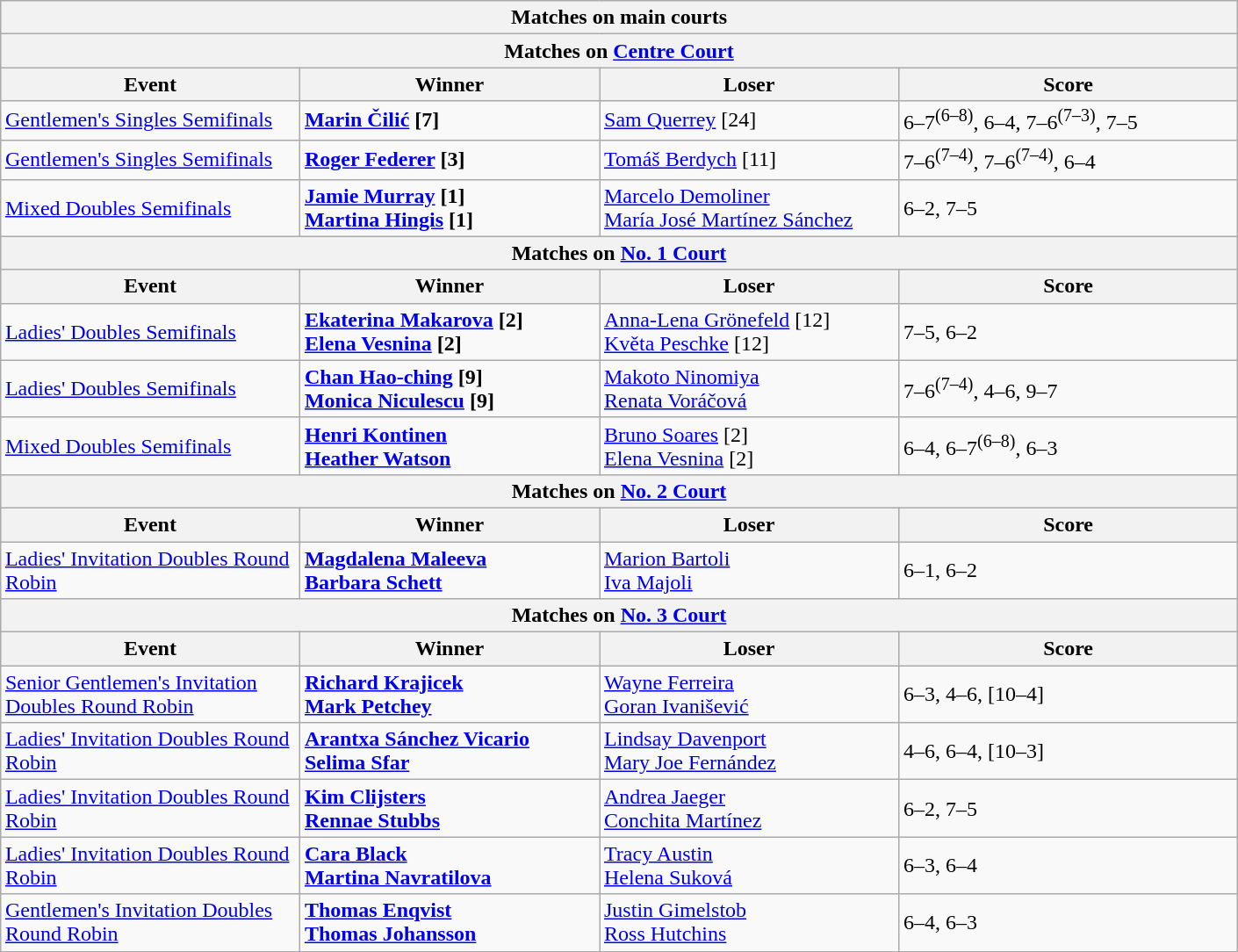<table class="wikitable collapsible uncollapsed" style="margin:auto;">
<tr>
<th colspan="4" style="white-space:nowrap;">Matches on main courts</th>
</tr>
<tr>
<th colspan="4">Matches on <a href='#'>Centre Court</a></th>
</tr>
<tr>
<th width=220>Event</th>
<th width=220>Winner</th>
<th width=220>Loser</th>
<th width=250>Score</th>
</tr>
<tr>
<td><a href='#'>Gentlemen's Singles Semifinals</a></td>
<td> <strong><a href='#'>Marin Čilić</a> [7]</strong></td>
<td> <a href='#'>Sam Querrey</a> [24]</td>
<td>6–7<sup>(6–8)</sup>, 6–4, 7–6<sup>(7–3)</sup>, 7–5</td>
</tr>
<tr>
<td><a href='#'>Gentlemen's Singles Semifinals</a></td>
<td> <strong><a href='#'>Roger Federer</a> [3]</strong></td>
<td> <a href='#'>Tomáš Berdych</a> [11]</td>
<td>7–6<sup>(7–4)</sup>, 7–6<sup>(7–4)</sup>, 6–4</td>
</tr>
<tr>
<td><a href='#'>Mixed Doubles Semifinals</a></td>
<td> <strong><a href='#'>Jamie Murray</a> [1]<br> <a href='#'>Martina Hingis</a> [1]</strong></td>
<td> <a href='#'>Marcelo Demoliner</a><br> <a href='#'>María José Martínez Sánchez</a></td>
<td>6–2, 7–5</td>
</tr>
<tr>
<th colspan="4">Matches on <a href='#'>No. 1 Court</a></th>
</tr>
<tr>
<th width=220>Event</th>
<th width=220>Winner</th>
<th width=220>Loser</th>
<th width=250>Score</th>
</tr>
<tr>
<td><a href='#'>Ladies' Doubles Semifinals</a></td>
<td> <strong><a href='#'>Ekaterina Makarova</a> [2]</strong><br> <strong><a href='#'>Elena Vesnina</a> [2]</strong></td>
<td> <a href='#'>Anna-Lena Grönefeld</a> [12]<br> <a href='#'>Květa Peschke</a> [12]</td>
<td>7–5, 6–2</td>
</tr>
<tr>
<td><a href='#'>Ladies' Doubles Semifinals</a></td>
<td> <strong><a href='#'>Chan Hao-ching</a> [9]</strong><br> <strong><a href='#'>Monica Niculescu</a> [9]</strong></td>
<td> <a href='#'>Makoto Ninomiya</a><br> <a href='#'>Renata Voráčová</a></td>
<td>7–6<sup>(7–4)</sup>, 4–6, 9–7</td>
</tr>
<tr>
<td><a href='#'>Mixed Doubles Semifinals</a></td>
<td> <strong><a href='#'>Henri Kontinen</a><br> <a href='#'>Heather Watson</a></strong></td>
<td> <a href='#'>Bruno Soares</a> [2]<br> <a href='#'>Elena Vesnina</a> [2]</td>
<td>6–4, 6–7<sup>(6–8)</sup>, 6–3</td>
</tr>
<tr>
<th colspan="4">Matches on <a href='#'>No. 2 Court</a></th>
</tr>
<tr>
<th width=220>Event</th>
<th width=220>Winner</th>
<th width=220>Loser</th>
<th width=250>Score</th>
</tr>
<tr>
<td><a href='#'>Ladies' Invitation Doubles Round Robin</a></td>
<td> <strong><a href='#'>Magdalena Maleeva</a></strong><br> <strong><a href='#'>Barbara Schett</a></strong></td>
<td> <a href='#'>Marion Bartoli</a><br> <a href='#'>Iva Majoli</a></td>
<td>6–1, 6–2</td>
</tr>
<tr>
<th colspan="4">Matches on <a href='#'>No. 3 Court</a></th>
</tr>
<tr>
<th width=220>Event</th>
<th width=220>Winner</th>
<th width=220>Loser</th>
<th width=250>Score</th>
</tr>
<tr>
<td><a href='#'>Senior Gentlemen's Invitation Doubles Round Robin</a></td>
<td> <strong><a href='#'>Richard Krajicek</a></strong><br> <strong><a href='#'>Mark Petchey</a></strong></td>
<td> <a href='#'>Wayne Ferreira</a><br> <a href='#'>Goran Ivanišević</a></td>
<td>6–3, 4–6, [10–4]</td>
</tr>
<tr>
<td><a href='#'>Ladies' Invitation Doubles Round Robin</a></td>
<td> <strong><a href='#'>Arantxa Sánchez Vicario</a></strong><br> <strong><a href='#'>Selima Sfar</a></strong></td>
<td> <a href='#'>Lindsay Davenport</a><br> <a href='#'>Mary Joe Fernández</a></td>
<td>4–6, 6–4, [10–3]</td>
</tr>
<tr>
<td><a href='#'>Ladies' Invitation Doubles Round Robin</a></td>
<td> <strong><a href='#'>Kim Clijsters</a> <br>  <a href='#'>Rennae Stubbs</a></strong></td>
<td> <a href='#'>Andrea Jaeger</a> <br>  <a href='#'>Conchita Martínez</a></td>
<td>6–2, 7–5</td>
</tr>
<tr>
<td><a href='#'>Ladies' Invitation Doubles Round Robin</a></td>
<td> <strong><a href='#'>Cara Black</a><br> <a href='#'>Martina Navratilova</a></strong></td>
<td> <a href='#'>Tracy Austin</a><br> <a href='#'>Helena Suková</a></td>
<td>6–3, 6–4</td>
</tr>
<tr>
<td><a href='#'>Gentlemen's Invitation Doubles Round Robin</a></td>
<td> <strong><a href='#'>Thomas Enqvist</a><br> <a href='#'>Thomas Johansson</a></strong></td>
<td> <a href='#'>Justin Gimelstob</a><br> <a href='#'>Ross Hutchins</a></td>
<td>6–4, 6–3</td>
</tr>
<tr>
</tr>
</table>
